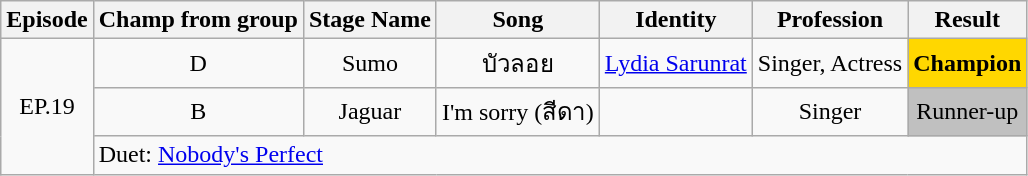<table class="wikitable">
<tr>
<th>Episode</th>
<th>Champ from group</th>
<th>Stage Name</th>
<th>Song</th>
<th>Identity</th>
<th>Profession</th>
<th>Result</th>
</tr>
<tr>
<td rowspan="3" align="center">EP.19</td>
<td align="center">D</td>
<td align="center">Sumo</td>
<td align="center">บัวลอย</td>
<td align="center"><a href='#'>Lydia Sarunrat</a></td>
<td align="center">Singer, Actress</td>
<td style="background:gold;" align="center"><strong>Champion</strong></td>
</tr>
<tr>
<td align="center">B</td>
<td align="center">Jaguar</td>
<td align="center">I'm sorry (สีดา)</td>
<td align="center"></td>
<td align="center">Singer</td>
<td style="background:silver;" align="center">Runner-up</td>
</tr>
<tr>
<td colspan="6">Duet: <a href='#'>Nobody's Perfect</a></td>
</tr>
</table>
